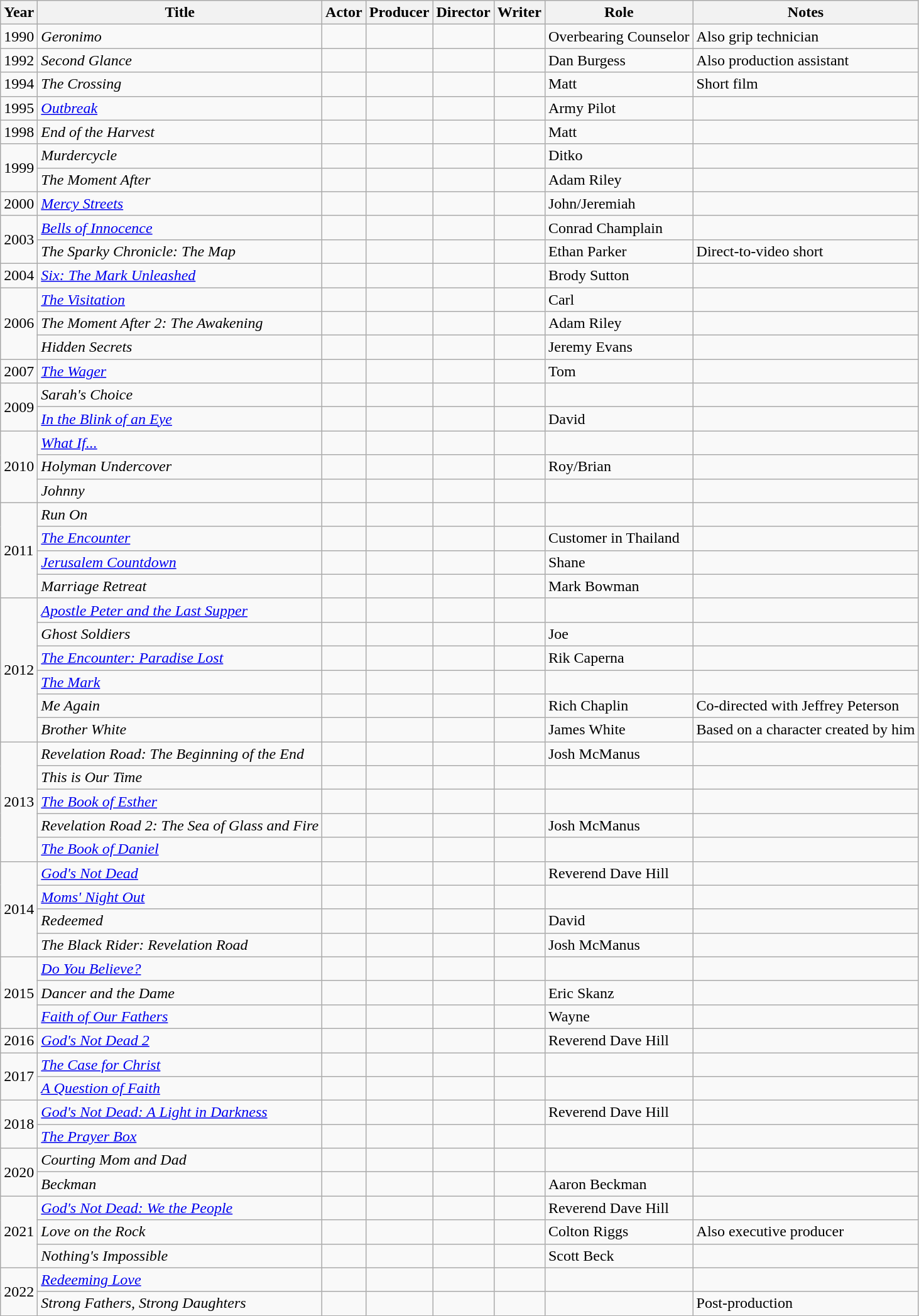<table class="wikitable sortable">
<tr>
<th>Year</th>
<th>Title</th>
<th>Actor</th>
<th>Producer</th>
<th>Director</th>
<th>Writer</th>
<th>Role</th>
<th>Notes</th>
</tr>
<tr>
<td>1990</td>
<td><em>Geronimo</em></td>
<td></td>
<td></td>
<td></td>
<td></td>
<td>Overbearing Counselor</td>
<td>Also grip technician</td>
</tr>
<tr>
<td>1992</td>
<td><em>Second Glance</em></td>
<td></td>
<td></td>
<td></td>
<td></td>
<td>Dan Burgess</td>
<td>Also production assistant</td>
</tr>
<tr>
<td>1994</td>
<td><em>The Crossing</em></td>
<td></td>
<td></td>
<td></td>
<td></td>
<td>Matt</td>
<td>Short film</td>
</tr>
<tr>
<td>1995</td>
<td><em><a href='#'>Outbreak</a></em></td>
<td></td>
<td></td>
<td></td>
<td></td>
<td>Army Pilot</td>
<td></td>
</tr>
<tr>
<td>1998</td>
<td><em>End of the Harvest</em></td>
<td></td>
<td></td>
<td></td>
<td></td>
<td>Matt</td>
<td></td>
</tr>
<tr>
<td rowspan="2">1999</td>
<td><em>Murdercycle</em></td>
<td></td>
<td></td>
<td></td>
<td></td>
<td>Ditko</td>
<td></td>
</tr>
<tr>
<td><em>The Moment After</em></td>
<td></td>
<td></td>
<td></td>
<td></td>
<td>Adam Riley</td>
<td></td>
</tr>
<tr>
<td>2000</td>
<td><em><a href='#'>Mercy Streets</a></em></td>
<td></td>
<td></td>
<td></td>
<td></td>
<td>John/Jeremiah</td>
<td></td>
</tr>
<tr>
<td rowspan="2">2003</td>
<td><em><a href='#'>Bells of Innocence</a></em></td>
<td></td>
<td></td>
<td></td>
<td></td>
<td>Conrad Champlain</td>
<td></td>
</tr>
<tr>
<td><em>The Sparky Chronicle: The Map</em></td>
<td></td>
<td></td>
<td></td>
<td></td>
<td>Ethan Parker</td>
<td>Direct-to-video short</td>
</tr>
<tr>
<td>2004</td>
<td><em><a href='#'>Six: The Mark Unleashed</a></em></td>
<td></td>
<td></td>
<td></td>
<td></td>
<td>Brody Sutton</td>
<td></td>
</tr>
<tr>
<td rowspan="3">2006</td>
<td><em><a href='#'>The Visitation</a></em></td>
<td></td>
<td></td>
<td></td>
<td></td>
<td>Carl</td>
<td></td>
</tr>
<tr>
<td><em>The Moment After 2: The Awakening</em></td>
<td></td>
<td></td>
<td></td>
<td></td>
<td>Adam Riley</td>
<td></td>
</tr>
<tr>
<td><em>Hidden Secrets</em></td>
<td></td>
<td></td>
<td></td>
<td></td>
<td>Jeremy Evans</td>
<td></td>
</tr>
<tr>
<td>2007</td>
<td><em><a href='#'>The Wager</a></em></td>
<td></td>
<td></td>
<td></td>
<td></td>
<td>Tom</td>
<td></td>
</tr>
<tr>
<td rowspan=2>2009</td>
<td><em>Sarah's Choice</em></td>
<td></td>
<td></td>
<td></td>
<td></td>
<td></td>
<td></td>
</tr>
<tr>
<td><a href='#'><em>In the Blink of an Eye</em></a></td>
<td></td>
<td></td>
<td></td>
<td></td>
<td>David</td>
<td></td>
</tr>
<tr>
<td rowspan=3>2010</td>
<td><em><a href='#'>What If...</a></em></td>
<td></td>
<td></td>
<td></td>
<td></td>
<td></td>
<td></td>
</tr>
<tr>
<td><em>Holyman Undercover</em></td>
<td></td>
<td></td>
<td></td>
<td></td>
<td>Roy/Brian</td>
<td></td>
</tr>
<tr>
<td><em>Johnny</em></td>
<td></td>
<td></td>
<td></td>
<td></td>
<td></td>
<td></td>
</tr>
<tr>
<td rowspan="4">2011</td>
<td><em>Run On</em></td>
<td></td>
<td></td>
<td></td>
<td></td>
<td></td>
<td></td>
</tr>
<tr>
<td><em><a href='#'>The Encounter</a></em></td>
<td></td>
<td></td>
<td></td>
<td></td>
<td>Customer in Thailand</td>
<td></td>
</tr>
<tr>
<td><em><a href='#'>Jerusalem Countdown</a></em></td>
<td></td>
<td></td>
<td></td>
<td></td>
<td>Shane</td>
<td></td>
</tr>
<tr>
<td><em>Marriage Retreat</em></td>
<td></td>
<td></td>
<td></td>
<td></td>
<td>Mark Bowman</td>
<td></td>
</tr>
<tr>
<td rowspan="6">2012</td>
<td><em><a href='#'>Apostle Peter and the Last Supper</a></em></td>
<td></td>
<td></td>
<td></td>
<td></td>
<td></td>
<td></td>
</tr>
<tr>
<td><em>Ghost Soldiers</em></td>
<td></td>
<td></td>
<td></td>
<td></td>
<td>Joe</td>
<td></td>
</tr>
<tr>
<td><em><a href='#'>The Encounter: Paradise Lost</a></em></td>
<td></td>
<td></td>
<td></td>
<td></td>
<td>Rik Caperna</td>
<td></td>
</tr>
<tr>
<td><em><a href='#'>The Mark</a></em></td>
<td></td>
<td></td>
<td></td>
<td></td>
<td></td>
<td></td>
</tr>
<tr>
<td><em>Me Again</em></td>
<td></td>
<td></td>
<td></td>
<td></td>
<td>Rich Chaplin</td>
<td>Co-directed with Jeffrey Peterson</td>
</tr>
<tr>
<td><em>Brother White</em></td>
<td></td>
<td></td>
<td></td>
<td></td>
<td>James White</td>
<td>Based on a character created by him</td>
</tr>
<tr>
<td rowspan="5">2013</td>
<td><em>Revelation Road: The Beginning of the End</em></td>
<td></td>
<td></td>
<td></td>
<td></td>
<td>Josh McManus</td>
<td></td>
</tr>
<tr>
<td><em>This is Our Time</em></td>
<td></td>
<td></td>
<td></td>
<td></td>
<td></td>
<td></td>
</tr>
<tr>
<td><em><a href='#'>The Book of Esther</a></em></td>
<td></td>
<td></td>
<td></td>
<td></td>
<td></td>
<td></td>
</tr>
<tr>
<td><em>Revelation Road 2: The Sea of Glass and Fire</em></td>
<td></td>
<td></td>
<td></td>
<td></td>
<td>Josh McManus</td>
<td></td>
</tr>
<tr>
<td><em><a href='#'>The Book of Daniel</a></em></td>
<td></td>
<td></td>
<td></td>
<td></td>
<td></td>
<td></td>
</tr>
<tr>
<td rowspan="4">2014</td>
<td><em><a href='#'>God's Not Dead</a></em></td>
<td></td>
<td></td>
<td></td>
<td></td>
<td>Reverend Dave Hill</td>
<td></td>
</tr>
<tr>
<td><em><a href='#'>Moms' Night Out</a></em></td>
<td></td>
<td></td>
<td></td>
<td></td>
<td></td>
<td></td>
</tr>
<tr>
<td><em>Redeemed</em></td>
<td></td>
<td></td>
<td></td>
<td></td>
<td>David</td>
<td></td>
</tr>
<tr>
<td><em>The Black Rider: Revelation Road</em></td>
<td></td>
<td></td>
<td></td>
<td></td>
<td>Josh McManus</td>
<td></td>
</tr>
<tr>
<td rowspan="3">2015</td>
<td><em><a href='#'>Do You Believe?</a></em></td>
<td></td>
<td></td>
<td></td>
<td></td>
<td></td>
<td></td>
</tr>
<tr>
<td><em>Dancer and the Dame</em></td>
<td></td>
<td></td>
<td></td>
<td></td>
<td>Eric Skanz</td>
<td></td>
</tr>
<tr>
<td><em><a href='#'>Faith of Our Fathers</a></em></td>
<td></td>
<td></td>
<td></td>
<td></td>
<td>Wayne</td>
<td></td>
</tr>
<tr>
<td>2016</td>
<td><em><a href='#'>God's Not Dead 2</a></em></td>
<td></td>
<td></td>
<td></td>
<td></td>
<td>Reverend Dave Hill</td>
<td></td>
</tr>
<tr>
<td rowspan=2>2017</td>
<td><em><a href='#'>The Case for Christ</a></em></td>
<td></td>
<td></td>
<td></td>
<td></td>
<td></td>
<td></td>
</tr>
<tr>
<td><em><a href='#'>A Question of Faith</a></em></td>
<td></td>
<td></td>
<td></td>
<td></td>
<td></td>
<td></td>
</tr>
<tr>
<td rowspan=2>2018</td>
<td><em><a href='#'>God's Not Dead: A Light in Darkness</a></em></td>
<td></td>
<td></td>
<td></td>
<td></td>
<td>Reverend Dave Hill</td>
<td></td>
</tr>
<tr>
<td><em><a href='#'>The Prayer Box</a></em></td>
<td></td>
<td></td>
<td></td>
<td></td>
<td></td>
<td></td>
</tr>
<tr>
<td rowspan=2>2020</td>
<td><em>Courting Mom and Dad</em></td>
<td></td>
<td></td>
<td></td>
<td></td>
<td></td>
<td></td>
</tr>
<tr>
<td><em>Beckman</em></td>
<td></td>
<td></td>
<td></td>
<td></td>
<td>Aaron Beckman</td>
<td></td>
</tr>
<tr>
<td rowspan="3">2021</td>
<td><em><a href='#'>God's Not Dead: We the People</a></em></td>
<td></td>
<td></td>
<td></td>
<td></td>
<td>Reverend Dave Hill</td>
<td></td>
</tr>
<tr>
<td><em>Love on the Rock</em></td>
<td></td>
<td></td>
<td></td>
<td></td>
<td>Colton Riggs</td>
<td>Also executive producer</td>
</tr>
<tr>
<td><em>Nothing's Impossible</em></td>
<td></td>
<td></td>
<td></td>
<td></td>
<td>Scott Beck</td>
<td></td>
</tr>
<tr>
<td rowspan=2>2022</td>
<td><em><a href='#'>Redeeming Love</a></em></td>
<td></td>
<td></td>
<td></td>
<td></td>
<td></td>
<td></td>
</tr>
<tr>
<td><em>Strong Fathers, Strong Daughters</em></td>
<td></td>
<td></td>
<td></td>
<td></td>
<td></td>
<td>Post-production</td>
</tr>
</table>
